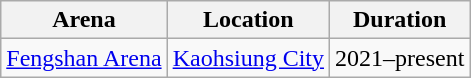<table class="wikitable">
<tr>
<th>Arena</th>
<th>Location</th>
<th>Duration</th>
</tr>
<tr>
<td><a href='#'>Fengshan Arena</a></td>
<td><a href='#'>Kaohsiung City</a></td>
<td style="text-align:center;">2021–present</td>
</tr>
</table>
